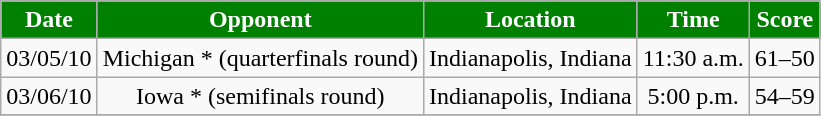<table class="wikitable" style="text-align:center">
<tr>
<th style="background:green;color:#FFFFFF;">Date</th>
<th style="background:green;color:#FFFFFF;">Opponent</th>
<th style="background:green;color:#FFFFFF;">Location</th>
<th style="background:green;color:#FFFFFF;">Time</th>
<th style="background:green;color:#FFFFFF;">Score</th>
</tr>
<tr>
<td>03/05/10</td>
<td>Michigan * (quarterfinals round)</td>
<td>Indianapolis, Indiana</td>
<td>11:30 a.m.</td>
<td>61–50</td>
</tr>
<tr>
<td>03/06/10</td>
<td>Iowa * (semifinals round)</td>
<td>Indianapolis, Indiana</td>
<td>5:00 p.m.</td>
<td>54–59</td>
</tr>
<tr>
</tr>
</table>
